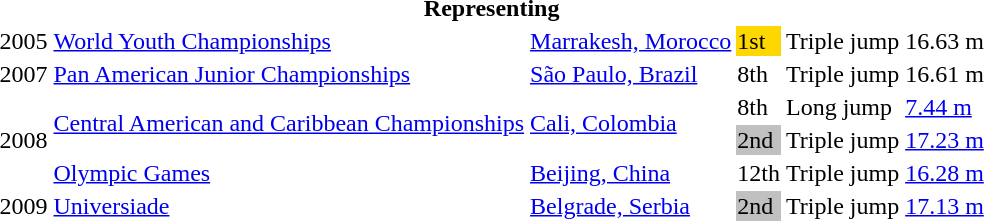<table>
<tr>
<th colspan="6">Representing </th>
</tr>
<tr>
<td>2005</td>
<td><a href='#'>World Youth Championships</a></td>
<td><a href='#'>Marrakesh, Morocco</a></td>
<td bgcolor="gold">1st</td>
<td>Triple jump</td>
<td>16.63 m</td>
</tr>
<tr>
<td>2007</td>
<td><a href='#'>Pan American Junior Championships</a></td>
<td><a href='#'>São Paulo, Brazil</a></td>
<td>8th</td>
<td>Triple jump</td>
<td>16.61 m</td>
</tr>
<tr>
<td rowspan=3>2008</td>
<td rowspan=2><a href='#'>Central American and Caribbean Championships</a></td>
<td rowspan=2><a href='#'>Cali, Colombia</a></td>
<td>8th</td>
<td>Long jump</td>
<td><a href='#'>7.44 m</a></td>
</tr>
<tr>
<td bgcolor="silver">2nd</td>
<td>Triple jump</td>
<td><a href='#'>17.23 m</a></td>
</tr>
<tr>
<td><a href='#'>Olympic Games</a></td>
<td><a href='#'>Beijing, China</a></td>
<td>12th</td>
<td>Triple jump</td>
<td><a href='#'>16.28 m</a></td>
</tr>
<tr>
<td>2009</td>
<td><a href='#'>Universiade</a></td>
<td><a href='#'>Belgrade, Serbia</a></td>
<td bgcolor="silver">2nd</td>
<td>Triple jump</td>
<td><a href='#'>17.13 m</a></td>
</tr>
</table>
